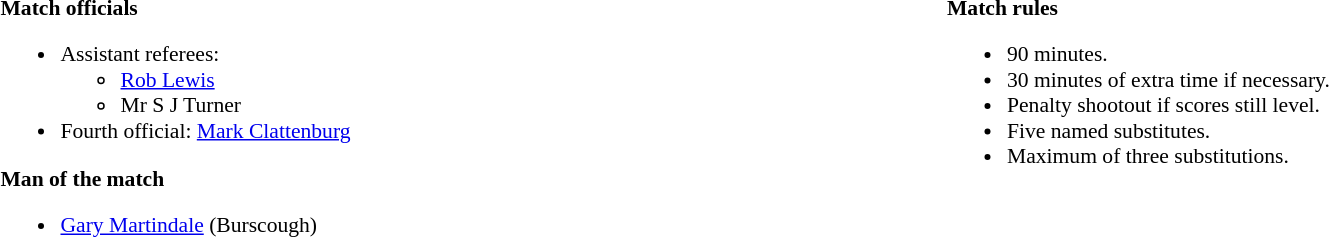<table width=100% style="font-size: 90%">
<tr>
<td width=50% valign=top><br><strong>Match officials</strong><ul><li>Assistant referees:<ul><li><a href='#'>Rob Lewis</a></li><li>Mr S J Turner</li></ul></li><li>Fourth official: <a href='#'>Mark Clattenburg</a></li></ul><strong>Man of the match</strong><ul><li><a href='#'>Gary Martindale</a> (Burscough)</li></ul></td>
<td width=55% valign=top><br><strong>Match rules</strong><ul><li>90 minutes.</li><li>30 minutes of extra time if necessary.</li><li>Penalty shootout if scores still level.</li><li>Five named substitutes.</li><li>Maximum of three substitutions.</li></ul></td>
</tr>
</table>
